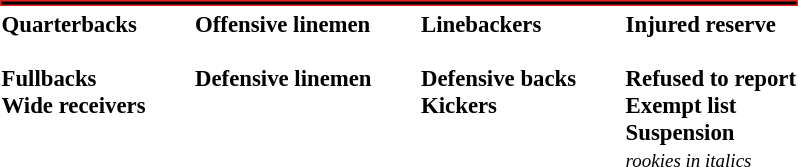<table class="toccolours" style="text-align: left;">
<tr>
<th colspan="7" style="background-color:black; border: 1px solid #d22;"></th>
</tr>
<tr>
<td style="font-size: 95%;" valign="top"><strong>Quarterbacks</strong><br>
<br><strong>Fullbacks</strong>

<br><strong>Wide receivers</strong>





</td>
<td style="width: 25px;"></td>
<td style="font-size: 95%;" valign="top"><strong>Offensive linemen</strong><br>


<br><strong>Defensive linemen</strong>



</td>
<td style="width: 25px;"></td>
<td style="font-size: 95%;" valign="top"><strong>Linebackers</strong><br>

<br><strong>Defensive backs</strong>


<br><strong>Kickers</strong>
</td>
<td style="width: 25px;"></td>
<td style="font-size: 95%;" valign="top"><strong>Injured reserve</strong><br>





<br><strong>Refused to report</strong>



<br><strong>Exempt list</strong>
<br><strong>Suspension</strong>
<br><small><em>rookies in italics</em><br></small></td>
</tr>
<tr>
</tr>
</table>
